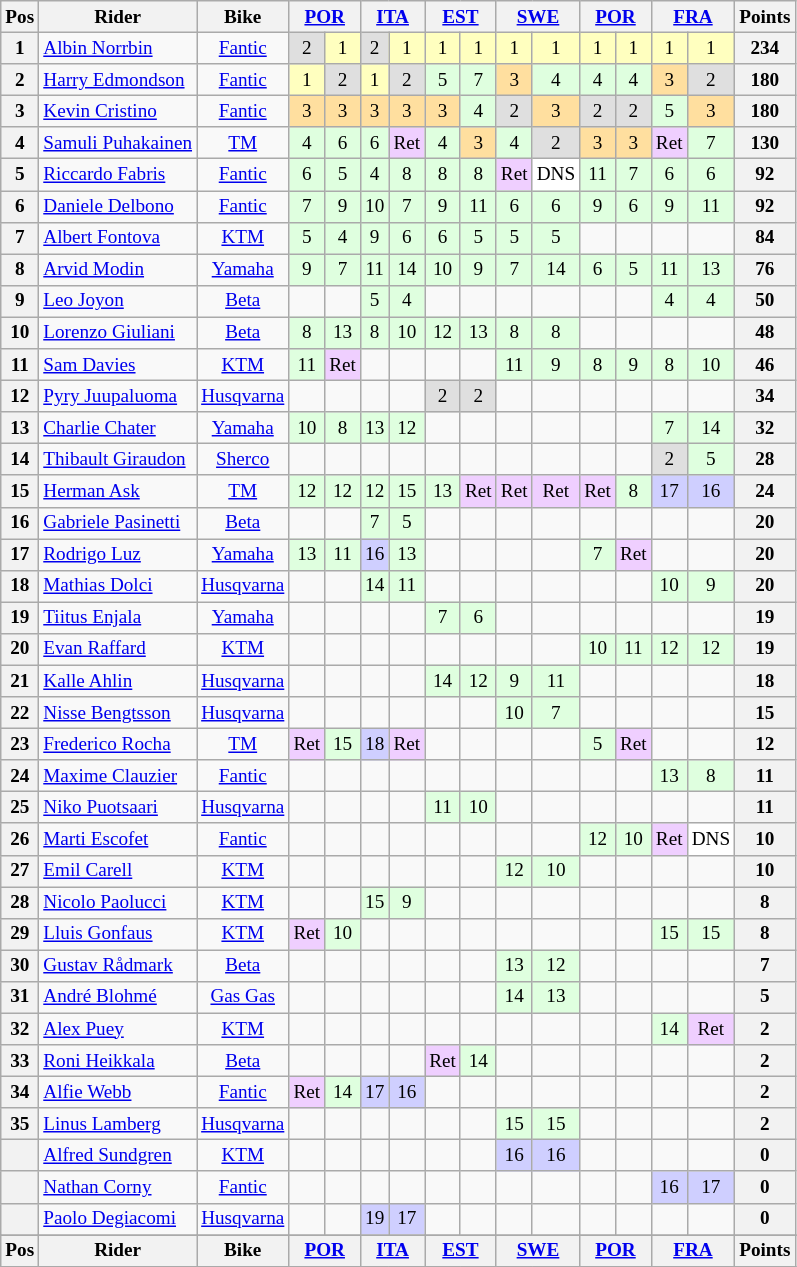<table class="wikitable" style="font-size: 80%; text-align:center">
<tr valign="top">
<th valign="middle">Pos</th>
<th valign="middle">Rider</th>
<th valign="middle">Bike</th>
<th colspan=2><a href='#'>POR</a><br></th>
<th colspan=2><a href='#'>ITA</a><br></th>
<th colspan=2><a href='#'>EST</a><br></th>
<th colspan=2><a href='#'>SWE</a><br></th>
<th colspan=2><a href='#'>POR</a><br></th>
<th colspan=2><a href='#'>FRA</a><br></th>
<th valign="middle">Points</th>
</tr>
<tr>
<th>1</th>
<td align=left> <a href='#'>Albin Norrbin</a></td>
<td><a href='#'>Fantic</a></td>
<td style="background:#dfdfdf;">2</td>
<td style="background:#ffffbf;">1</td>
<td style="background:#dfdfdf;">2</td>
<td style="background:#ffffbf;">1</td>
<td style="background:#ffffbf;">1</td>
<td style="background:#ffffbf;">1</td>
<td style="background:#ffffbf;">1</td>
<td style="background:#ffffbf;">1</td>
<td style="background:#ffffbf;">1</td>
<td style="background:#ffffbf;">1</td>
<td style="background:#ffffbf;">1</td>
<td style="background:#ffffbf;">1</td>
<th>234</th>
</tr>
<tr>
<th>2</th>
<td align=left> <a href='#'>Harry Edmondson</a></td>
<td><a href='#'>Fantic</a></td>
<td style="background:#ffffbf;">1</td>
<td style="background:#dfdfdf;">2</td>
<td style="background:#ffffbf;">1</td>
<td style="background:#dfdfdf;">2</td>
<td style="background:#dfffdf;">5</td>
<td style="background:#dfffdf;">7</td>
<td style="background:#ffdf9f;">3</td>
<td style="background:#dfffdf;">4</td>
<td style="background:#dfffdf;">4</td>
<td style="background:#dfffdf;">4</td>
<td style="background:#ffdf9f;">3</td>
<td style="background:#dfdfdf;">2</td>
<th>180</th>
</tr>
<tr>
<th>3</th>
<td align=left> <a href='#'>Kevin Cristino</a></td>
<td><a href='#'>Fantic</a></td>
<td style="background:#ffdf9f;">3</td>
<td style="background:#ffdf9f;">3</td>
<td style="background:#ffdf9f;">3</td>
<td style="background:#ffdf9f;">3</td>
<td style="background:#ffdf9f;">3</td>
<td style="background:#dfffdf;">4</td>
<td style="background:#dfdfdf;">2</td>
<td style="background:#ffdf9f;">3</td>
<td style="background:#dfdfdf;">2</td>
<td style="background:#dfdfdf;">2</td>
<td style="background:#dfffdf;">5</td>
<td style="background:#ffdf9f;">3</td>
<th>180</th>
</tr>
<tr>
<th>4</th>
<td align=left> <a href='#'>Samuli Puhakainen</a></td>
<td><a href='#'>TM</a></td>
<td style="background:#dfffdf;">4</td>
<td style="background:#dfffdf;">6</td>
<td style="background:#dfffdf;">6</td>
<td style="background:#efcfff;">Ret</td>
<td style="background:#dfffdf;">4</td>
<td style="background:#ffdf9f;">3</td>
<td style="background:#dfffdf;">4</td>
<td style="background:#dfdfdf;">2</td>
<td style="background:#ffdf9f;">3</td>
<td style="background:#ffdf9f;">3</td>
<td style="background:#efcfff;">Ret</td>
<td style="background:#dfffdf;">7</td>
<th>130</th>
</tr>
<tr>
<th>5</th>
<td align=left> <a href='#'>Riccardo Fabris</a></td>
<td><a href='#'>Fantic</a></td>
<td style="background:#dfffdf;">6</td>
<td style="background:#dfffdf;">5</td>
<td style="background:#dfffdf;">4</td>
<td style="background:#dfffdf;">8</td>
<td style="background:#dfffdf;">8</td>
<td style="background:#dfffdf;">8</td>
<td style="background:#efcfff;">Ret</td>
<td style="background:#ffffff;">DNS</td>
<td style="background:#dfffdf;">11</td>
<td style="background:#dfffdf;">7</td>
<td style="background:#dfffdf;">6</td>
<td style="background:#dfffdf;">6</td>
<th>92</th>
</tr>
<tr>
<th>6</th>
<td align=left> <a href='#'>Daniele Delbono</a></td>
<td><a href='#'>Fantic</a></td>
<td style="background:#dfffdf;">7</td>
<td style="background:#dfffdf;">9</td>
<td style="background:#dfffdf;">10</td>
<td style="background:#dfffdf;">7</td>
<td style="background:#dfffdf;">9</td>
<td style="background:#dfffdf;">11</td>
<td style="background:#dfffdf;">6</td>
<td style="background:#dfffdf;">6</td>
<td style="background:#dfffdf;">9</td>
<td style="background:#dfffdf;">6</td>
<td style="background:#dfffdf;">9</td>
<td style="background:#dfffdf;">11</td>
<th>92</th>
</tr>
<tr>
<th>7</th>
<td align=left> <a href='#'>Albert Fontova</a></td>
<td><a href='#'>KTM</a></td>
<td style="background:#dfffdf;">5</td>
<td style="background:#dfffdf;">4</td>
<td style="background:#dfffdf;">9</td>
<td style="background:#dfffdf;">6</td>
<td style="background:#dfffdf;">6</td>
<td style="background:#dfffdf;">5</td>
<td style="background:#dfffdf;">5</td>
<td style="background:#dfffdf;">5</td>
<td></td>
<td></td>
<td></td>
<td></td>
<th>84</th>
</tr>
<tr>
<th>8</th>
<td align=left> <a href='#'>Arvid Modin</a></td>
<td><a href='#'>Yamaha</a></td>
<td style="background:#dfffdf;">9</td>
<td style="background:#dfffdf;">7</td>
<td style="background:#dfffdf;">11</td>
<td style="background:#dfffdf;">14</td>
<td style="background:#dfffdf;">10</td>
<td style="background:#dfffdf;">9</td>
<td style="background:#dfffdf;">7</td>
<td style="background:#dfffdf;">14</td>
<td style="background:#dfffdf;">6</td>
<td style="background:#dfffdf;">5</td>
<td style="background:#dfffdf;">11</td>
<td style="background:#dfffdf;">13</td>
<th>76</th>
</tr>
<tr>
<th>9</th>
<td align=left> <a href='#'>Leo Joyon</a></td>
<td><a href='#'>Beta</a></td>
<td></td>
<td></td>
<td style="background:#dfffdf;">5</td>
<td style="background:#dfffdf;">4</td>
<td></td>
<td></td>
<td></td>
<td></td>
<td></td>
<td></td>
<td style="background:#dfffdf;">4</td>
<td style="background:#dfffdf;">4</td>
<th>50</th>
</tr>
<tr>
<th>10</th>
<td align=left> <a href='#'>Lorenzo Giuliani</a></td>
<td><a href='#'>Beta</a></td>
<td style="background:#dfffdf;">8</td>
<td style="background:#dfffdf;">13</td>
<td style="background:#dfffdf;">8</td>
<td style="background:#dfffdf;">10</td>
<td style="background:#dfffdf;">12</td>
<td style="background:#dfffdf;">13</td>
<td style="background:#dfffdf;">8</td>
<td style="background:#dfffdf;">8</td>
<td></td>
<td></td>
<td></td>
<td></td>
<th>48</th>
</tr>
<tr>
<th>11</th>
<td align=left> <a href='#'>Sam Davies</a></td>
<td><a href='#'>KTM</a></td>
<td style="background:#dfffdf;">11</td>
<td style="background:#efcfff;">Ret</td>
<td></td>
<td></td>
<td></td>
<td></td>
<td style="background:#dfffdf;">11</td>
<td style="background:#dfffdf;">9</td>
<td style="background:#dfffdf;">8</td>
<td style="background:#dfffdf;">9</td>
<td style="background:#dfffdf;">8</td>
<td style="background:#dfffdf;">10</td>
<th>46</th>
</tr>
<tr>
<th>12</th>
<td align=left> <a href='#'>Pyry Juupaluoma</a></td>
<td><a href='#'>Husqvarna</a></td>
<td></td>
<td></td>
<td></td>
<td></td>
<td style="background:#dfdfdf;">2</td>
<td style="background:#dfdfdf;">2</td>
<td></td>
<td></td>
<td></td>
<td></td>
<td></td>
<td></td>
<th>34</th>
</tr>
<tr>
<th>13</th>
<td align=left> <a href='#'>Charlie Chater</a></td>
<td><a href='#'>Yamaha</a></td>
<td style="background:#dfffdf;">10</td>
<td style="background:#dfffdf;">8</td>
<td style="background:#dfffdf;">13</td>
<td style="background:#dfffdf;">12</td>
<td></td>
<td></td>
<td></td>
<td></td>
<td></td>
<td></td>
<td style="background:#dfffdf;">7</td>
<td style="background:#dfffdf;">14</td>
<th>32</th>
</tr>
<tr>
<th>14</th>
<td align=left> <a href='#'>Thibault Giraudon</a></td>
<td><a href='#'>Sherco</a></td>
<td></td>
<td></td>
<td></td>
<td></td>
<td></td>
<td></td>
<td></td>
<td></td>
<td></td>
<td></td>
<td style="background:#dfdfdf;">2</td>
<td style="background:#dfffdf;">5</td>
<th>28</th>
</tr>
<tr>
<th>15</th>
<td align=left> <a href='#'>Herman Ask</a></td>
<td><a href='#'>TM</a></td>
<td style="background:#dfffdf;">12</td>
<td style="background:#dfffdf;">12</td>
<td style="background:#dfffdf;">12</td>
<td style="background:#dfffdf;">15</td>
<td style="background:#dfffdf;">13</td>
<td style="background:#efcfff;">Ret</td>
<td style="background:#efcfff;">Ret</td>
<td style="background:#efcfff;">Ret</td>
<td style="background:#efcfff;">Ret</td>
<td style="background:#dfffdf;">8</td>
<td style="background:#cfcfff;">17</td>
<td style="background:#cfcfff;">16</td>
<th>24</th>
</tr>
<tr>
<th>16</th>
<td align=left> <a href='#'>Gabriele Pasinetti</a></td>
<td><a href='#'>Beta</a></td>
<td></td>
<td></td>
<td style="background:#dfffdf;">7</td>
<td style="background:#dfffdf;">5</td>
<td></td>
<td></td>
<td></td>
<td></td>
<td></td>
<td></td>
<td></td>
<td></td>
<th>20</th>
</tr>
<tr>
<th>17</th>
<td align=left> <a href='#'>Rodrigo Luz</a></td>
<td><a href='#'>Yamaha</a></td>
<td style="background:#dfffdf;">13</td>
<td style="background:#dfffdf;">11</td>
<td style="background:#cfcfff;">16</td>
<td style="background:#dfffdf;">13</td>
<td></td>
<td></td>
<td></td>
<td></td>
<td style="background:#dfffdf;">7</td>
<td style="background:#efcfff;">Ret</td>
<td></td>
<td></td>
<th>20</th>
</tr>
<tr>
<th>18</th>
<td align=left> <a href='#'>Mathias Dolci</a></td>
<td><a href='#'>Husqvarna</a></td>
<td></td>
<td></td>
<td style="background:#dfffdf;">14</td>
<td style="background:#dfffdf;">11</td>
<td></td>
<td></td>
<td></td>
<td></td>
<td></td>
<td></td>
<td style="background:#dfffdf;">10</td>
<td style="background:#dfffdf;">9</td>
<th>20</th>
</tr>
<tr>
<th>19</th>
<td align=left> <a href='#'>Tiitus Enjala</a></td>
<td><a href='#'>Yamaha</a></td>
<td></td>
<td></td>
<td></td>
<td></td>
<td style="background:#dfffdf;">7</td>
<td style="background:#dfffdf;">6</td>
<td></td>
<td></td>
<td></td>
<td></td>
<td></td>
<td></td>
<th>19</th>
</tr>
<tr>
<th>20</th>
<td align=left> <a href='#'>Evan Raffard</a></td>
<td><a href='#'>KTM</a></td>
<td></td>
<td></td>
<td></td>
<td></td>
<td></td>
<td></td>
<td></td>
<td></td>
<td style="background:#dfffdf;">10</td>
<td style="background:#dfffdf;">11</td>
<td style="background:#dfffdf;">12</td>
<td style="background:#dfffdf;">12</td>
<th>19</th>
</tr>
<tr>
<th>21</th>
<td align=left> <a href='#'>Kalle Ahlin</a></td>
<td><a href='#'>Husqvarna</a></td>
<td></td>
<td></td>
<td></td>
<td></td>
<td style="background:#dfffdf;">14</td>
<td style="background:#dfffdf;">12</td>
<td style="background:#dfffdf;">9</td>
<td style="background:#dfffdf;">11</td>
<td></td>
<td></td>
<td></td>
<td></td>
<th>18</th>
</tr>
<tr>
<th>22</th>
<td align=left> <a href='#'>Nisse Bengtsson</a></td>
<td><a href='#'>Husqvarna</a></td>
<td></td>
<td></td>
<td></td>
<td></td>
<td></td>
<td></td>
<td style="background:#dfffdf;">10</td>
<td style="background:#dfffdf;">7</td>
<td></td>
<td></td>
<td></td>
<td></td>
<th>15</th>
</tr>
<tr>
<th>23</th>
<td align=left> <a href='#'>Frederico Rocha</a></td>
<td><a href='#'>TM</a></td>
<td style="background:#efcfff;">Ret</td>
<td style="background:#dfffdf;">15</td>
<td style="background:#cfcfff;">18</td>
<td style="background:#efcfff;">Ret</td>
<td></td>
<td></td>
<td></td>
<td></td>
<td style="background:#dfffdf;">5</td>
<td style="background:#efcfff;">Ret</td>
<td></td>
<td></td>
<th>12</th>
</tr>
<tr>
<th>24</th>
<td align=left> <a href='#'>Maxime Clauzier</a></td>
<td><a href='#'>Fantic</a></td>
<td></td>
<td></td>
<td></td>
<td></td>
<td></td>
<td></td>
<td></td>
<td></td>
<td></td>
<td></td>
<td style="background:#dfffdf;">13</td>
<td style="background:#dfffdf;">8</td>
<th>11</th>
</tr>
<tr>
<th>25</th>
<td align=left> <a href='#'>Niko Puotsaari</a></td>
<td><a href='#'>Husqvarna</a></td>
<td></td>
<td></td>
<td></td>
<td></td>
<td style="background:#dfffdf;">11</td>
<td style="background:#dfffdf;">10</td>
<td></td>
<td></td>
<td></td>
<td></td>
<td></td>
<td></td>
<th>11</th>
</tr>
<tr>
<th>26</th>
<td align=left> <a href='#'>Marti Escofet</a></td>
<td><a href='#'>Fantic</a></td>
<td></td>
<td></td>
<td></td>
<td></td>
<td></td>
<td></td>
<td></td>
<td></td>
<td style="background:#dfffdf;">12</td>
<td style="background:#dfffdf;">10</td>
<td style="background:#efcfff;">Ret</td>
<td style="background:#ffffff;">DNS</td>
<th>10</th>
</tr>
<tr>
<th>27</th>
<td align=left> <a href='#'>Emil Carell</a></td>
<td><a href='#'>KTM</a></td>
<td></td>
<td></td>
<td></td>
<td></td>
<td></td>
<td></td>
<td style="background:#dfffdf;">12</td>
<td style="background:#dfffdf;">10</td>
<td></td>
<td></td>
<td></td>
<td></td>
<th>10</th>
</tr>
<tr>
<th>28</th>
<td align=left> <a href='#'>Nicolo Paolucci</a></td>
<td><a href='#'>KTM</a></td>
<td></td>
<td></td>
<td style="background:#dfffdf;">15</td>
<td style="background:#dfffdf;">9</td>
<td></td>
<td></td>
<td></td>
<td></td>
<td></td>
<td></td>
<td></td>
<td></td>
<th>8</th>
</tr>
<tr>
<th>29</th>
<td align=left> <a href='#'>Lluis Gonfaus</a></td>
<td><a href='#'>KTM</a></td>
<td style="background:#efcfff;">Ret</td>
<td style="background:#dfffdf;">10</td>
<td></td>
<td></td>
<td></td>
<td></td>
<td></td>
<td></td>
<td></td>
<td></td>
<td style="background:#dfffdf;">15</td>
<td style="background:#dfffdf;">15</td>
<th>8</th>
</tr>
<tr>
<th>30</th>
<td align=left> <a href='#'>Gustav Rådmark</a></td>
<td><a href='#'>Beta</a></td>
<td></td>
<td></td>
<td></td>
<td></td>
<td></td>
<td></td>
<td style="background:#dfffdf;">13</td>
<td style="background:#dfffdf;">12</td>
<td></td>
<td></td>
<td></td>
<td></td>
<th>7</th>
</tr>
<tr>
<th>31</th>
<td align=left> <a href='#'>André Blohmé</a></td>
<td><a href='#'>Gas Gas</a></td>
<td></td>
<td></td>
<td></td>
<td></td>
<td></td>
<td></td>
<td style="background:#dfffdf;">14</td>
<td style="background:#dfffdf;">13</td>
<td></td>
<td></td>
<td></td>
<td></td>
<th>5</th>
</tr>
<tr>
<th>32</th>
<td align=left> <a href='#'>Alex Puey</a></td>
<td><a href='#'>KTM</a></td>
<td></td>
<td></td>
<td></td>
<td></td>
<td></td>
<td></td>
<td></td>
<td></td>
<td></td>
<td></td>
<td style="background:#dfffdf;">14</td>
<td style="background:#efcfff;">Ret</td>
<th>2</th>
</tr>
<tr>
<th>33</th>
<td align=left> <a href='#'>Roni Heikkala</a></td>
<td><a href='#'>Beta</a></td>
<td></td>
<td></td>
<td></td>
<td></td>
<td style="background:#efcfff;">Ret</td>
<td style="background:#dfffdf;">14</td>
<td></td>
<td></td>
<td></td>
<td></td>
<td></td>
<td></td>
<th>2</th>
</tr>
<tr>
<th>34</th>
<td align=left> <a href='#'>Alfie Webb</a></td>
<td><a href='#'>Fantic</a></td>
<td style="background:#efcfff;">Ret</td>
<td style="background:#dfffdf;">14</td>
<td style="background:#cfcfff;">17</td>
<td style="background:#cfcfff;">16</td>
<td></td>
<td></td>
<td></td>
<td></td>
<td></td>
<td></td>
<td></td>
<td></td>
<th>2</th>
</tr>
<tr>
<th>35</th>
<td align=left> <a href='#'>Linus Lamberg</a></td>
<td><a href='#'>Husqvarna</a></td>
<td></td>
<td></td>
<td></td>
<td></td>
<td></td>
<td></td>
<td style="background:#dfffdf;">15</td>
<td style="background:#dfffdf;">15</td>
<td></td>
<td></td>
<td></td>
<td></td>
<th>2</th>
</tr>
<tr>
<th></th>
<td align=left> <a href='#'>Alfred Sundgren</a></td>
<td><a href='#'>KTM</a></td>
<td></td>
<td></td>
<td></td>
<td></td>
<td></td>
<td></td>
<td style="background:#cfcfff;">16</td>
<td style="background:#cfcfff;">16</td>
<td></td>
<td></td>
<td></td>
<td></td>
<th>0</th>
</tr>
<tr>
<th></th>
<td align=left> <a href='#'>Nathan Corny</a></td>
<td><a href='#'>Fantic</a></td>
<td></td>
<td></td>
<td></td>
<td></td>
<td></td>
<td></td>
<td></td>
<td></td>
<td></td>
<td></td>
<td style="background:#cfcfff;">16</td>
<td style="background:#cfcfff;">17</td>
<th>0</th>
</tr>
<tr>
<th></th>
<td align=left> <a href='#'>Paolo Degiacomi</a></td>
<td><a href='#'>Husqvarna</a></td>
<td></td>
<td></td>
<td style="background:#cfcfff;">19</td>
<td style="background:#cfcfff;">17</td>
<td></td>
<td></td>
<td></td>
<td></td>
<td></td>
<td></td>
<td></td>
<td></td>
<th>0</th>
</tr>
<tr>
</tr>
<tr valign="top">
<th valign="middle">Pos</th>
<th valign="middle">Rider</th>
<th valign="middle">Bike</th>
<th colspan=2><a href='#'>POR</a><br></th>
<th colspan=2><a href='#'>ITA</a><br></th>
<th colspan=2><a href='#'>EST</a><br></th>
<th colspan=2><a href='#'>SWE</a><br></th>
<th colspan=2><a href='#'>POR</a><br></th>
<th colspan=2><a href='#'>FRA</a><br></th>
<th valign="middle">Points</th>
</tr>
<tr>
</tr>
</table>
